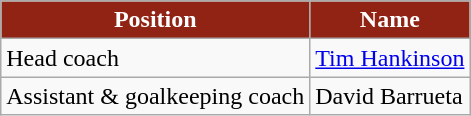<table class="wikitable">
<tr>
<th style="background:#902313; color:white;" scope="col">Position</th>
<th style="background:#902313; color:white;" scope="col">Name</th>
</tr>
<tr>
<td>Head coach</td>
<td> <a href='#'>Tim Hankinson</a></td>
</tr>
<tr>
<td>Assistant & goalkeeping coach</td>
<td> David Barrueta</td>
</tr>
</table>
